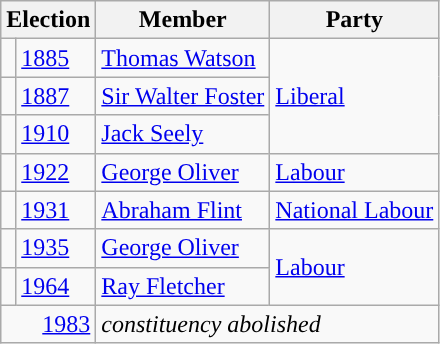<table class="wikitable">
<tr>
<th colspan="2">Election</th>
<th>Member</th>
<th>Party</th>
</tr>
<tr>
<td style="color:inherit;background-color: "></td>
<td><a href='#'>1885</a></td>
<td><a href='#'>Thomas Watson</a></td>
<td rowspan="3"><a href='#'>Liberal</a></td>
</tr>
<tr>
<td style="color:inherit;background-color: "></td>
<td><a href='#'>1887</a></td>
<td><a href='#'>Sir Walter Foster</a></td>
</tr>
<tr>
<td style="color:inherit;background-color: "></td>
<td><a href='#'>1910</a></td>
<td><a href='#'>Jack Seely</a></td>
</tr>
<tr>
<td style="color:inherit;background-color: "></td>
<td><a href='#'>1922</a></td>
<td><a href='#'>George Oliver</a></td>
<td><a href='#'>Labour</a></td>
</tr>
<tr>
<td style="color:inherit;background-color: "></td>
<td><a href='#'>1931</a></td>
<td><a href='#'>Abraham Flint</a></td>
<td><a href='#'>National Labour</a></td>
</tr>
<tr>
<td style="color:inherit;background-color: "></td>
<td><a href='#'>1935</a></td>
<td><a href='#'>George Oliver</a></td>
<td rowspan="2"><a href='#'>Labour</a></td>
</tr>
<tr>
<td style="color:inherit;background-color: "></td>
<td><a href='#'>1964</a></td>
<td><a href='#'>Ray Fletcher</a></td>
</tr>
<tr>
<td colspan="2" align="right"><a href='#'>1983</a></td>
<td colspan="2"><em>constituency abolished</em></td>
</tr>
</table>
